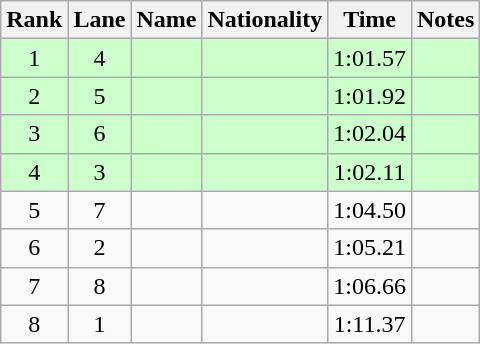<table class="wikitable sortable" style="text-align:center">
<tr>
<th>Rank</th>
<th>Lane</th>
<th>Name</th>
<th>Nationality</th>
<th>Time</th>
<th>Notes</th>
</tr>
<tr bgcolor=ccffcc>
<td>1</td>
<td>4</td>
<td align=left></td>
<td align=left></td>
<td>1:01.57</td>
<td><strong></strong></td>
</tr>
<tr bgcolor=ccffcc>
<td>2</td>
<td>5</td>
<td align=left></td>
<td align=left></td>
<td>1:01.92</td>
<td><strong></strong></td>
</tr>
<tr bgcolor=ccffcc>
<td>3</td>
<td>6</td>
<td align=left></td>
<td align=left></td>
<td>1:02.04</td>
<td><strong></strong></td>
</tr>
<tr bgcolor=ccffcc>
<td>4</td>
<td>3</td>
<td align=left></td>
<td align=left></td>
<td>1:02.11</td>
<td><strong></strong></td>
</tr>
<tr>
<td>5</td>
<td>7</td>
<td align=left></td>
<td align=left></td>
<td>1:04.50</td>
<td></td>
</tr>
<tr>
<td>6</td>
<td>2</td>
<td align=left></td>
<td align=left></td>
<td>1:05.21</td>
<td></td>
</tr>
<tr>
<td>7</td>
<td>8</td>
<td align=left></td>
<td align=left></td>
<td>1:06.66</td>
<td></td>
</tr>
<tr>
<td>8</td>
<td>1</td>
<td align=left></td>
<td align=left></td>
<td>1:11.37</td>
<td></td>
</tr>
</table>
